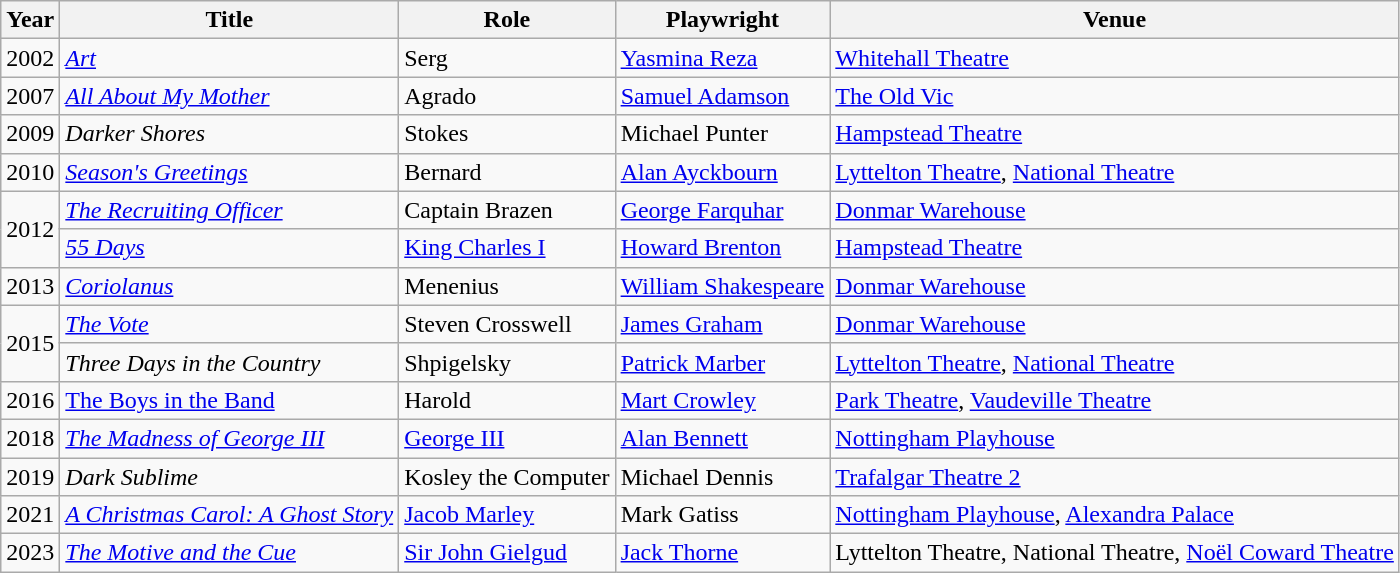<table class="wikitable">
<tr>
<th>Year</th>
<th>Title</th>
<th>Role</th>
<th>Playwright</th>
<th>Venue</th>
</tr>
<tr>
<td>2002</td>
<td><a href='#'><em>Art</em></a></td>
<td>Serg</td>
<td><a href='#'>Yasmina Reza</a></td>
<td><a href='#'>Whitehall Theatre</a></td>
</tr>
<tr>
<td>2007</td>
<td><em><a href='#'>All About My Mother</a></em></td>
<td>Agrado</td>
<td><a href='#'>Samuel Adamson</a></td>
<td><a href='#'>The Old Vic</a></td>
</tr>
<tr>
<td>2009</td>
<td><em>Darker Shores</em></td>
<td>Stokes</td>
<td>Michael Punter</td>
<td><a href='#'>Hampstead Theatre</a></td>
</tr>
<tr>
<td>2010</td>
<td><a href='#'><em>Season's Greetings</em></a></td>
<td>Bernard</td>
<td><a href='#'>Alan Ayckbourn</a></td>
<td><a href='#'>Lyttelton Theatre</a>, <a href='#'>National Theatre</a></td>
</tr>
<tr>
<td rowspan="2">2012</td>
<td><em><a href='#'>The Recruiting Officer</a></em></td>
<td>Captain Brazen</td>
<td><a href='#'>George Farquhar</a></td>
<td><a href='#'>Donmar Warehouse</a></td>
</tr>
<tr>
<td><em><a href='#'>55 Days</a></em></td>
<td><a href='#'>King Charles I</a></td>
<td><a href='#'>Howard Brenton</a></td>
<td><a href='#'>Hampstead Theatre</a></td>
</tr>
<tr>
<td>2013</td>
<td><em><a href='#'>Coriolanus</a></em></td>
<td>Menenius</td>
<td><a href='#'>William Shakespeare</a></td>
<td><a href='#'>Donmar Warehouse</a></td>
</tr>
<tr>
<td rowspan="2">2015</td>
<td><em><a href='#'>The Vote</a></em></td>
<td>Steven Crosswell</td>
<td><a href='#'>James Graham</a></td>
<td><a href='#'>Donmar Warehouse</a></td>
</tr>
<tr>
<td><em>Three Days in the Country</em></td>
<td>Shpigelsky</td>
<td><a href='#'>Patrick Marber</a></td>
<td><a href='#'>Lyttelton Theatre</a>, <a href='#'>National Theatre</a></td>
</tr>
<tr>
<td>2016</td>
<td><em><a href='#'></em>The Boys in the Band<em></a></em></td>
<td>Harold</td>
<td><a href='#'>Mart Crowley</a></td>
<td><a href='#'>Park Theatre</a>, <a href='#'>Vaudeville Theatre</a></td>
</tr>
<tr>
<td>2018</td>
<td><em><a href='#'>The Madness of George III</a></em></td>
<td><a href='#'>George III</a></td>
<td><a href='#'>Alan Bennett</a></td>
<td><a href='#'>Nottingham Playhouse</a></td>
</tr>
<tr>
<td>2019</td>
<td><em>Dark Sublime</em></td>
<td>Kosley the Computer</td>
<td>Michael Dennis</td>
<td><a href='#'>Trafalgar Theatre 2</a></td>
</tr>
<tr>
<td>2021</td>
<td><em><a href='#'>A Christmas Carol: A Ghost Story</a></em></td>
<td><a href='#'>Jacob Marley</a></td>
<td>Mark Gatiss</td>
<td><a href='#'>Nottingham Playhouse</a>, <a href='#'>Alexandra Palace</a></td>
</tr>
<tr>
<td>2023</td>
<td><em><a href='#'>The Motive and the Cue</a></em></td>
<td><a href='#'>Sir John Gielgud</a></td>
<td><a href='#'>Jack Thorne</a></td>
<td>Lyttelton Theatre, National Theatre, <a href='#'>Noël Coward Theatre</a></td>
</tr>
</table>
